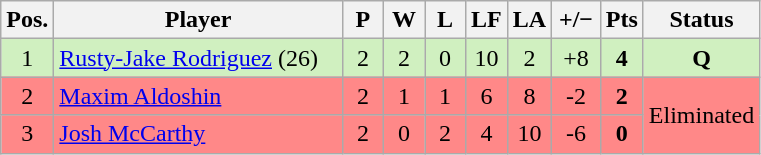<table class="wikitable" style="text-align:center; margin: 1em auto 1em auto, align:left">
<tr>
<th width=20>Pos.</th>
<th width=185>Player</th>
<th width=20>P</th>
<th width=20>W</th>
<th width=20>L</th>
<th width=20>LF</th>
<th width=20>LA</th>
<th width=25>+/−</th>
<th width=20>Pts</th>
<th width=70>Status</th>
</tr>
<tr style="background:#D0F0C0;">
<td>1</td>
<td align=left> <a href='#'>Rusty-Jake Rodriguez</a> (26)</td>
<td>2</td>
<td>2</td>
<td>0</td>
<td>10</td>
<td>2</td>
<td>+8</td>
<td><strong>4</strong></td>
<td rowspan=1><strong>Q</strong></td>
</tr>
<tr style="background:#FF8888;">
<td>2</td>
<td align=left> <a href='#'>Maxim Aldoshin</a></td>
<td>2</td>
<td>1</td>
<td>1</td>
<td>6</td>
<td>8</td>
<td>-2</td>
<td><strong>2</strong></td>
<td rowspan=2>Eliminated</td>
</tr>
<tr style="background:#FF8888;">
<td>3</td>
<td align=left> <a href='#'>Josh McCarthy</a></td>
<td>2</td>
<td>0</td>
<td>2</td>
<td>4</td>
<td>10</td>
<td>-6</td>
<td><strong>0</strong></td>
</tr>
</table>
